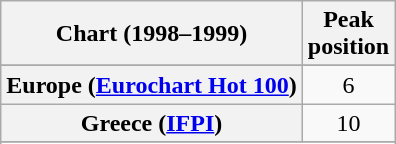<table class="wikitable sortable plainrowheaders" style="text-align:center">
<tr>
<th>Chart (1998–1999)</th>
<th>Peak<br>position</th>
</tr>
<tr>
</tr>
<tr>
</tr>
<tr>
</tr>
<tr>
<th scope="row">Europe (<a href='#'>Eurochart Hot 100</a>)</th>
<td>6</td>
</tr>
<tr>
<th scope="row">Greece (<a href='#'>IFPI</a>)</th>
<td>10</td>
</tr>
<tr>
</tr>
<tr>
</tr>
<tr>
</tr>
<tr>
</tr>
<tr>
</tr>
<tr>
</tr>
<tr>
</tr>
<tr>
</tr>
</table>
